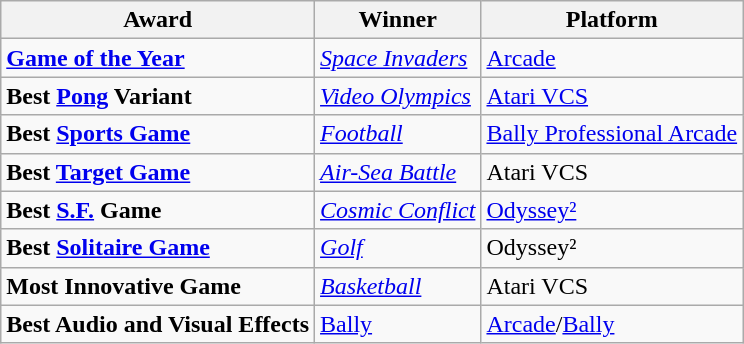<table class="wikitable">
<tr>
<th>Award</th>
<th>Winner</th>
<th>Platform</th>
</tr>
<tr>
<td><strong><a href='#'>Game of the Year</a></strong></td>
<td><em><a href='#'>Space Invaders</a></em></td>
<td><a href='#'>Arcade</a></td>
</tr>
<tr>
<td><strong>Best <a href='#'>Pong</a> Variant</strong></td>
<td><em><a href='#'>Video Olympics</a></em></td>
<td><a href='#'>Atari VCS</a></td>
</tr>
<tr>
<td><strong>Best <a href='#'>Sports Game</a></strong></td>
<td><em><a href='#'>Football</a></em></td>
<td><a href='#'>Bally Professional Arcade</a></td>
</tr>
<tr>
<td><strong>Best <a href='#'>Target Game</a></strong></td>
<td><em><a href='#'>Air-Sea Battle</a></em></td>
<td>Atari VCS</td>
</tr>
<tr>
<td><strong>Best <a href='#'>S.F.</a> Game</strong></td>
<td><em><a href='#'>Cosmic Conflict</a></em></td>
<td><a href='#'>Odyssey²</a></td>
</tr>
<tr>
<td><strong>Best <a href='#'>Solitaire Game</a></strong></td>
<td><em><a href='#'>Golf</a></em></td>
<td>Odyssey²</td>
</tr>
<tr>
<td><strong>Most Innovative Game</strong></td>
<td><em><a href='#'>Basketball</a></em></td>
<td>Atari VCS</td>
</tr>
<tr>
<td><strong>Best Audio and Visual Effects</strong></td>
<td><a href='#'>Bally</a></td>
<td><a href='#'>Arcade</a>/<a href='#'>Bally</a></td>
</tr>
</table>
